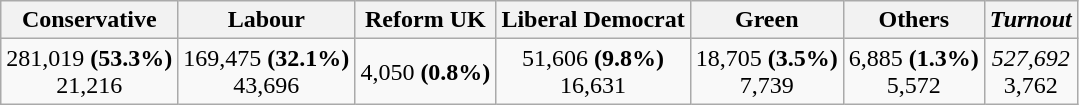<table class="wikitable" style="text-align:center;">
<tr>
<th>Conservative</th>
<th>Labour</th>
<th>Reform UK</th>
<th>Liberal Democrat</th>
<th>Green</th>
<th>Others</th>
<th><em>Turnout</em></th>
</tr>
<tr class="nowrap"|>
<td>281,019 <strong>(53.3%)</strong><br>21,216</td>
<td>169,475 <strong>(32.1%)</strong><br>43,696</td>
<td>4,050 <strong>(0.8%)</strong><br></td>
<td>51,606 <strong>(9.8%)</strong><br>16,631</td>
<td>18,705 <strong>(3.5%)</strong><br>7,739</td>
<td>6,885 <strong>(1.3%)</strong><br>5,572</td>
<td><em>527,692</em><br>3,762</td>
</tr>
</table>
